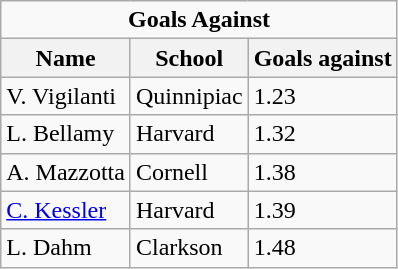<table class="wikitable">
<tr>
<td colspan=3 style="text-align:center;"><strong>Goals Against</strong></td>
</tr>
<tr>
<th>Name</th>
<th>School</th>
<th>Goals against</th>
</tr>
<tr>
<td>V. Vigilanti</td>
<td>Quinnipiac</td>
<td>1.23</td>
</tr>
<tr>
<td>L. Bellamy</td>
<td>Harvard</td>
<td>1.32</td>
</tr>
<tr>
<td>A. Mazzotta</td>
<td>Cornell</td>
<td>1.38</td>
</tr>
<tr>
<td><a href='#'>C. Kessler</a></td>
<td>Harvard</td>
<td>1.39</td>
</tr>
<tr>
<td>L. Dahm</td>
<td>Clarkson</td>
<td>1.48</td>
</tr>
</table>
